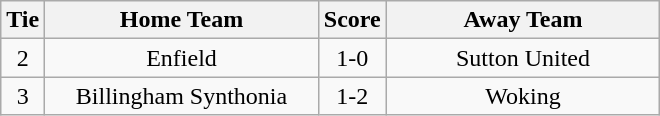<table class="wikitable" style="text-align:center;">
<tr>
<th width=20>Tie</th>
<th width=175>Home Team</th>
<th width=20>Score</th>
<th width=175>Away Team</th>
</tr>
<tr>
<td>2</td>
<td>Enfield</td>
<td>1-0</td>
<td>Sutton United</td>
</tr>
<tr>
<td>3</td>
<td>Billingham Synthonia</td>
<td>1-2</td>
<td>Woking</td>
</tr>
</table>
